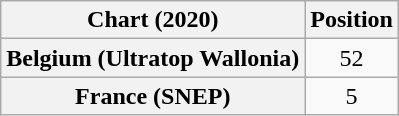<table class="wikitable sortable plainrowheaders" style="text-align:center">
<tr>
<th scope="col">Chart (2020)</th>
<th scope="col">Position</th>
</tr>
<tr>
<th scope="row">Belgium (Ultratop Wallonia)</th>
<td>52</td>
</tr>
<tr>
<th scope="row">France (SNEP)</th>
<td>5</td>
</tr>
</table>
